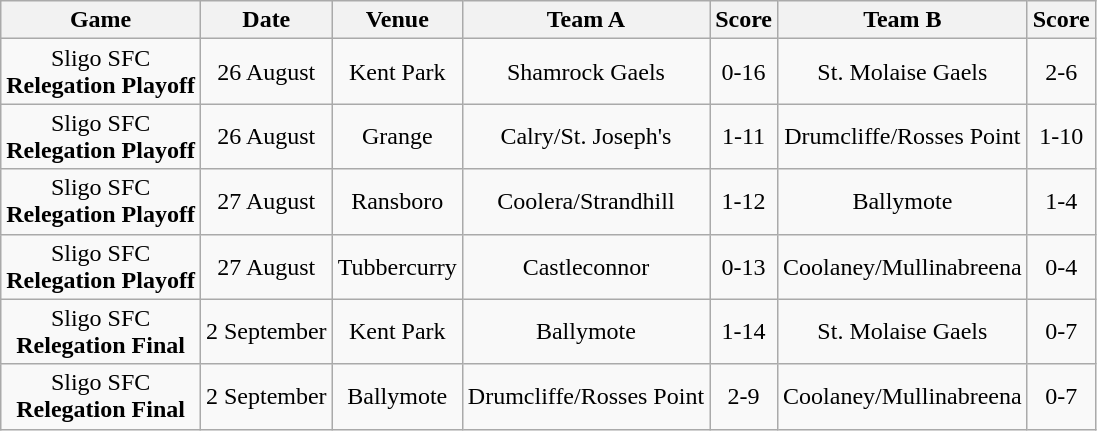<table class="wikitable">
<tr>
<th>Game</th>
<th>Date</th>
<th>Venue</th>
<th>Team A</th>
<th>Score</th>
<th>Team B</th>
<th>Score</th>
</tr>
<tr align="center">
<td>Sligo SFC<br><strong>Relegation Playoff</strong></td>
<td>26 August</td>
<td>Kent Park</td>
<td>Shamrock Gaels</td>
<td>0-16</td>
<td>St. Molaise Gaels</td>
<td>2-6</td>
</tr>
<tr align="center">
<td>Sligo SFC<br><strong>Relegation Playoff</strong></td>
<td>26 August</td>
<td>Grange</td>
<td>Calry/St. Joseph's</td>
<td>1-11</td>
<td>Drumcliffe/Rosses Point</td>
<td>1-10</td>
</tr>
<tr align="center">
<td>Sligo SFC<br><strong>Relegation Playoff</strong></td>
<td>27 August</td>
<td>Ransboro</td>
<td>Coolera/Strandhill</td>
<td>1-12</td>
<td>Ballymote</td>
<td>1-4</td>
</tr>
<tr align="center">
<td>Sligo SFC<br><strong>Relegation Playoff</strong></td>
<td>27 August</td>
<td>Tubbercurry</td>
<td>Castleconnor</td>
<td>0-13</td>
<td>Coolaney/Mullinabreena</td>
<td>0-4</td>
</tr>
<tr align="center">
<td>Sligo SFC<br><strong>Relegation Final</strong></td>
<td>2 September</td>
<td>Kent Park</td>
<td>Ballymote</td>
<td>1-14</td>
<td>St. Molaise Gaels</td>
<td>0-7</td>
</tr>
<tr align="center">
<td>Sligo SFC<br><strong>Relegation Final</strong></td>
<td>2 September</td>
<td>Ballymote</td>
<td>Drumcliffe/Rosses Point</td>
<td>2-9</td>
<td>Coolaney/Mullinabreena</td>
<td>0-7</td>
</tr>
</table>
